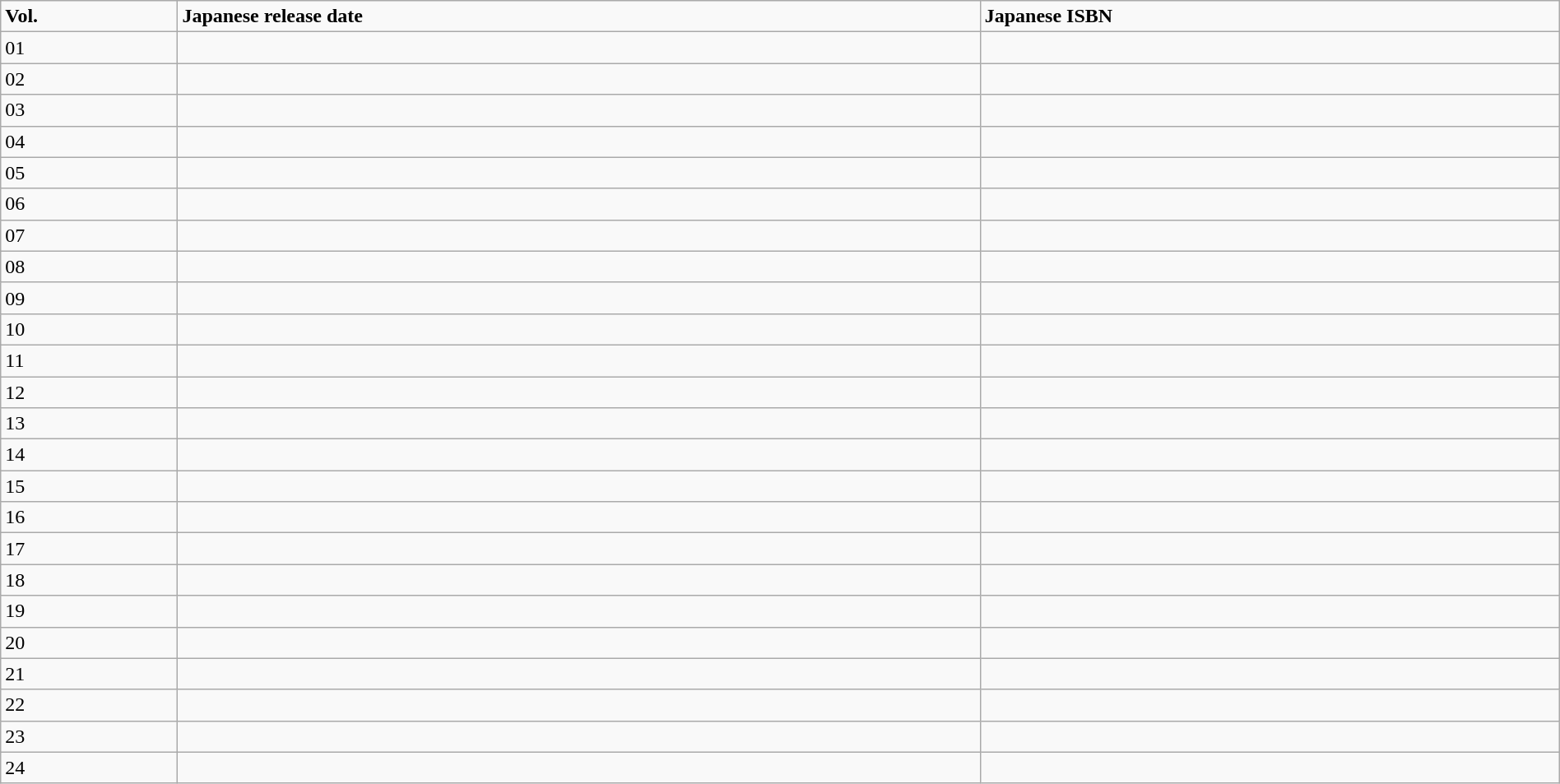<table class="wikitable" width="100%">
<tr>
<td><strong>Vol.</strong></td>
<td><strong>Japanese release date</strong></td>
<td><strong>Japanese ISBN</strong></td>
</tr>
<tr>
<td>01</td>
<td></td>
<td></td>
</tr>
<tr>
<td>02</td>
<td></td>
<td></td>
</tr>
<tr>
<td>03</td>
<td></td>
<td></td>
</tr>
<tr>
<td>04</td>
<td></td>
<td></td>
</tr>
<tr>
<td>05</td>
<td></td>
<td></td>
</tr>
<tr>
<td>06</td>
<td></td>
<td></td>
</tr>
<tr>
<td>07</td>
<td></td>
<td></td>
</tr>
<tr>
<td>08</td>
<td></td>
<td></td>
</tr>
<tr>
<td>09</td>
<td></td>
<td></td>
</tr>
<tr>
<td>10</td>
<td></td>
<td></td>
</tr>
<tr>
<td>11</td>
<td></td>
<td></td>
</tr>
<tr>
<td>12</td>
<td></td>
<td></td>
</tr>
<tr>
<td>13</td>
<td></td>
<td></td>
</tr>
<tr>
<td>14</td>
<td></td>
<td></td>
</tr>
<tr>
<td>15</td>
<td></td>
<td></td>
</tr>
<tr>
<td>16</td>
<td></td>
<td></td>
</tr>
<tr>
<td>17</td>
<td></td>
<td></td>
</tr>
<tr>
<td>18</td>
<td></td>
<td></td>
</tr>
<tr>
<td>19</td>
<td></td>
<td></td>
</tr>
<tr>
<td>20</td>
<td></td>
<td></td>
</tr>
<tr>
<td>21</td>
<td></td>
<td></td>
</tr>
<tr>
<td>22</td>
<td></td>
<td></td>
</tr>
<tr>
<td>23</td>
<td></td>
<td></td>
</tr>
<tr>
<td>24</td>
<td></td>
<td></td>
</tr>
</table>
